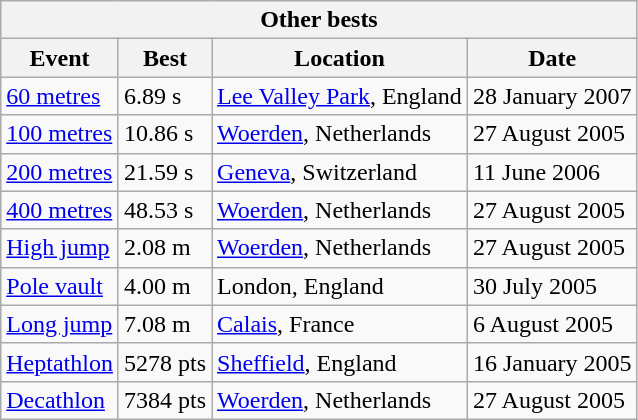<table class="wikitable">
<tr bgcolor="#f2f2f2">
<td colspan=4 align=center><strong>Other bests</strong></td>
</tr>
<tr>
<th>Event</th>
<th>Best</th>
<th>Location</th>
<th>Date</th>
</tr>
<tr>
<td><a href='#'>60 metres</a></td>
<td>6.89 s</td>
<td><a href='#'>Lee Valley Park</a>, England</td>
<td>28 January 2007</td>
</tr>
<tr>
<td><a href='#'>100 metres</a></td>
<td>10.86 s</td>
<td><a href='#'>Woerden</a>, Netherlands</td>
<td>27 August 2005</td>
</tr>
<tr>
<td><a href='#'>200 metres</a></td>
<td>21.59 s</td>
<td><a href='#'>Geneva</a>, Switzerland</td>
<td>11 June 2006</td>
</tr>
<tr>
<td><a href='#'>400 metres</a></td>
<td>48.53 s</td>
<td><a href='#'>Woerden</a>, Netherlands</td>
<td>27 August 2005</td>
</tr>
<tr>
<td><a href='#'>High jump</a></td>
<td>2.08 m</td>
<td><a href='#'>Woerden</a>, Netherlands</td>
<td>27 August 2005</td>
</tr>
<tr>
<td><a href='#'>Pole vault</a></td>
<td>4.00 m</td>
<td>London, England</td>
<td>30 July 2005</td>
</tr>
<tr>
<td><a href='#'>Long jump</a></td>
<td>7.08 m</td>
<td><a href='#'>Calais</a>, France</td>
<td>6 August 2005</td>
</tr>
<tr>
<td><a href='#'>Heptathlon</a></td>
<td>5278 pts</td>
<td><a href='#'>Sheffield</a>, England</td>
<td>16 January 2005</td>
</tr>
<tr>
<td><a href='#'>Decathlon</a></td>
<td>7384 pts</td>
<td><a href='#'>Woerden</a>, Netherlands</td>
<td>27 August 2005</td>
</tr>
</table>
